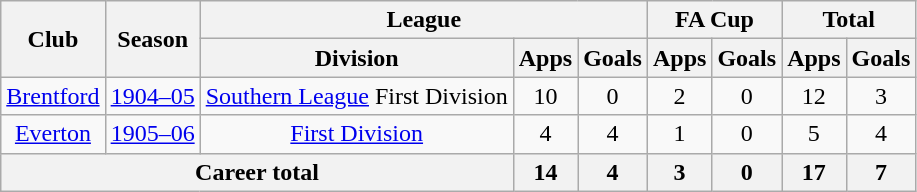<table class="wikitable" style="text-align: center;">
<tr>
<th rowspan="2">Club</th>
<th rowspan="2">Season</th>
<th colspan="3">League</th>
<th colspan="2">FA Cup</th>
<th colspan="2">Total</th>
</tr>
<tr>
<th>Division</th>
<th>Apps</th>
<th>Goals</th>
<th>Apps</th>
<th>Goals</th>
<th>Apps</th>
<th>Goals</th>
</tr>
<tr>
<td><a href='#'>Brentford</a></td>
<td><a href='#'>1904–05</a></td>
<td><a href='#'>Southern League</a> First Division</td>
<td>10</td>
<td>0</td>
<td>2</td>
<td>0</td>
<td>12</td>
<td>3</td>
</tr>
<tr>
<td><a href='#'>Everton</a></td>
<td><a href='#'>1905–06</a></td>
<td><a href='#'>First Division</a></td>
<td>4</td>
<td>4</td>
<td>1</td>
<td>0</td>
<td>5</td>
<td>4</td>
</tr>
<tr>
<th colspan="3">Career total</th>
<th>14</th>
<th>4</th>
<th>3</th>
<th>0</th>
<th>17</th>
<th>7</th>
</tr>
</table>
